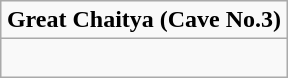<table class="wikitable" style="margin:0 auto;"  align="center"  colspan="2" cellpadding="3" style="font-size: 80%; width: 100%;">
<tr>
<td state = ><strong>Great Chaitya (Cave No.3)</strong></td>
</tr>
<tr>
<td><br>
</td>
</tr>
</table>
